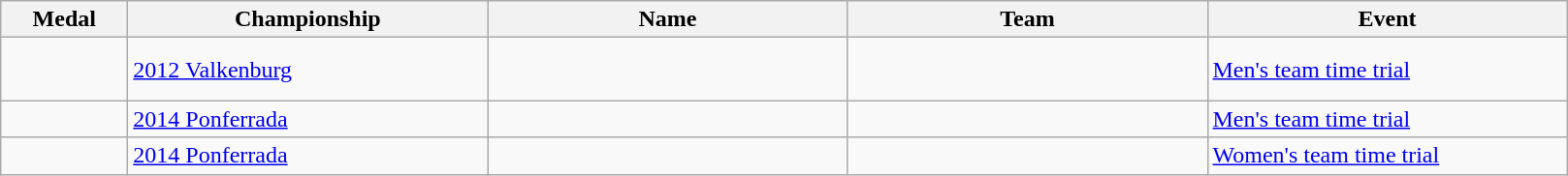<table class="wikitable sortable">
<tr>
<th style="width:5em">Medal</th>
<th style="width:15em">Championship</th>
<th style="width:15em">Name</th>
<th style="width:15em">Team</th>
<th style="width:15em">Event</th>
</tr>
<tr>
<td></td>
<td> <a href='#'>2012 Valkenburg</a></td>
<td><br><br></td>
<td> </td>
<td><a href='#'>Men's team time trial</a></td>
</tr>
<tr>
<td></td>
<td> <a href='#'>2014 Ponferrada</a></td>
<td><br></td>
<td> </td>
<td><a href='#'>Men's team time trial</a></td>
</tr>
<tr>
<td></td>
<td> <a href='#'>2014 Ponferrada</a></td>
<td></td>
<td> </td>
<td><a href='#'>Women's team time trial</a></td>
</tr>
</table>
